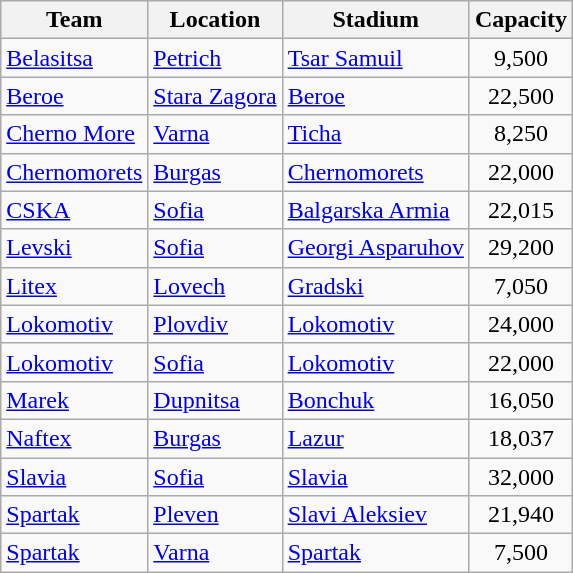<table class="wikitable sortable">
<tr>
<th>Team</th>
<th>Location</th>
<th>Stadium</th>
<th>Capacity</th>
</tr>
<tr>
<td><a href='#'>Belasitsa</a></td>
<td><a href='#'>Petrich</a></td>
<td><a href='#'>Tsar Samuil</a></td>
<td align="center">9,500</td>
</tr>
<tr>
<td><a href='#'>Beroe</a></td>
<td><a href='#'>Stara Zagora</a></td>
<td><a href='#'>Beroe</a></td>
<td align="center">22,500</td>
</tr>
<tr>
<td><a href='#'>Cherno More</a></td>
<td><a href='#'>Varna</a></td>
<td><a href='#'>Ticha</a></td>
<td align="center">8,250</td>
</tr>
<tr>
<td><a href='#'>Chernomorets</a></td>
<td><a href='#'>Burgas</a></td>
<td><a href='#'>Chernomorets</a></td>
<td align="center">22,000</td>
</tr>
<tr>
<td><a href='#'>CSKA</a></td>
<td><a href='#'>Sofia</a></td>
<td><a href='#'>Balgarska Armia</a></td>
<td align="center">22,015</td>
</tr>
<tr>
<td><a href='#'>Levski</a></td>
<td><a href='#'>Sofia</a></td>
<td><a href='#'>Georgi Asparuhov</a></td>
<td align="center">29,200</td>
</tr>
<tr>
<td><a href='#'>Litex</a></td>
<td><a href='#'>Lovech</a></td>
<td><a href='#'>Gradski</a></td>
<td align="center">7,050</td>
</tr>
<tr>
<td><a href='#'>Lokomotiv</a></td>
<td><a href='#'>Plovdiv</a></td>
<td><a href='#'>Lokomotiv</a></td>
<td align="center">24,000</td>
</tr>
<tr>
<td><a href='#'>Lokomotiv</a></td>
<td><a href='#'>Sofia</a></td>
<td><a href='#'>Lokomotiv</a></td>
<td align="center">22,000</td>
</tr>
<tr>
<td><a href='#'>Marek</a></td>
<td><a href='#'>Dupnitsa</a></td>
<td><a href='#'>Bonchuk</a></td>
<td align="center">16,050</td>
</tr>
<tr>
<td><a href='#'>Naftex</a></td>
<td><a href='#'>Burgas</a></td>
<td><a href='#'>Lazur</a></td>
<td align="center">18,037</td>
</tr>
<tr>
<td><a href='#'>Slavia</a></td>
<td><a href='#'>Sofia</a></td>
<td><a href='#'>Slavia</a></td>
<td align="center">32,000</td>
</tr>
<tr>
<td><a href='#'>Spartak</a></td>
<td><a href='#'>Pleven</a></td>
<td><a href='#'>Slavi Aleksiev</a></td>
<td align="center">21,940</td>
</tr>
<tr>
<td><a href='#'>Spartak</a></td>
<td><a href='#'>Varna</a></td>
<td><a href='#'>Spartak</a></td>
<td align="center">7,500</td>
</tr>
</table>
